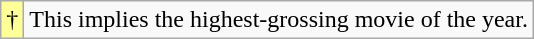<table class="wikitable">
<tr>
<td style="background-color:#FFFF99">†</td>
<td>This implies the highest-grossing movie of the year.</td>
</tr>
</table>
